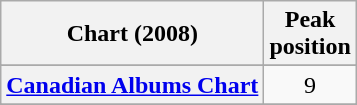<table class="wikitable plainrowheaders sortable" style="text-align:center;">
<tr>
<th>Chart (2008)</th>
<th>Peak<br>position</th>
</tr>
<tr>
</tr>
<tr>
</tr>
<tr>
<th scope="row"><a href='#'>Canadian Albums Chart</a></th>
<td>9</td>
</tr>
<tr>
</tr>
<tr>
</tr>
<tr>
</tr>
<tr>
</tr>
<tr>
</tr>
<tr>
</tr>
<tr>
</tr>
<tr>
</tr>
<tr>
</tr>
<tr>
</tr>
<tr>
</tr>
<tr>
</tr>
<tr>
</tr>
<tr>
</tr>
<tr>
</tr>
<tr>
</tr>
<tr>
</tr>
<tr>
</tr>
<tr>
</tr>
</table>
